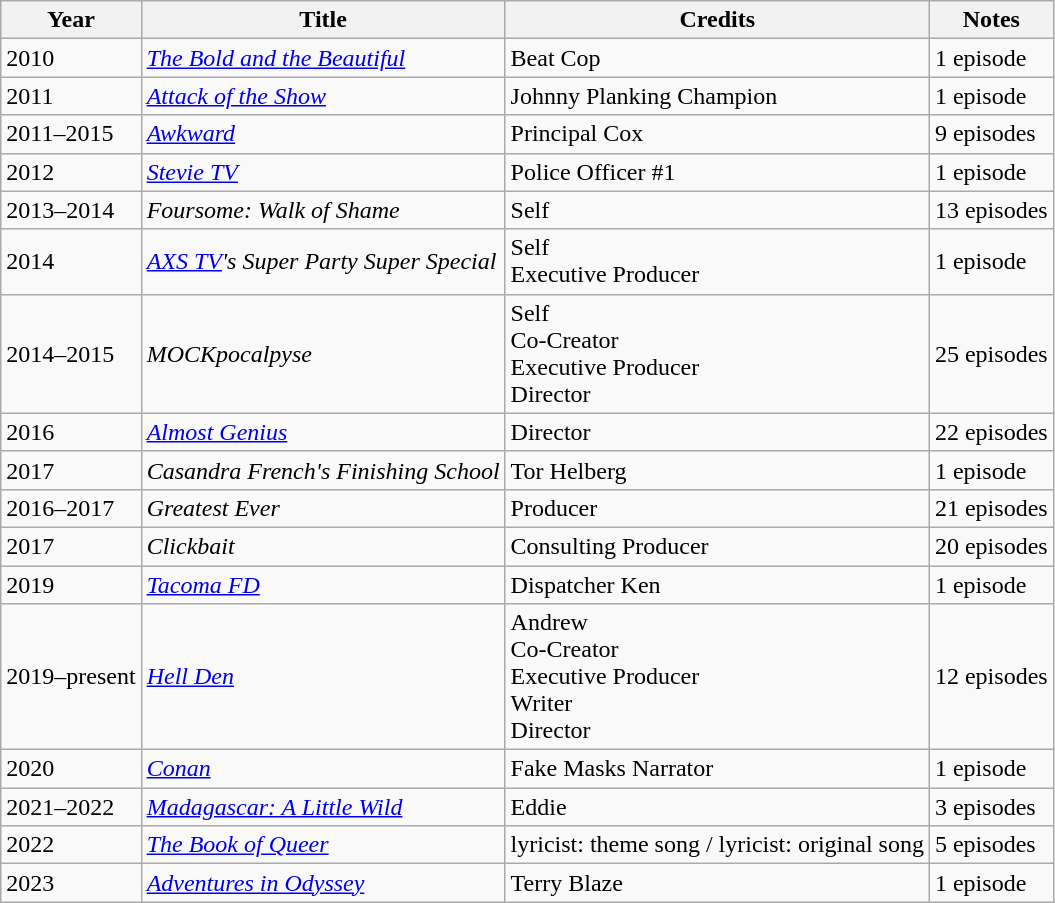<table class="wikitable sortable">
<tr>
<th>Year</th>
<th>Title</th>
<th>Credits</th>
<th>Notes</th>
</tr>
<tr>
<td>2010</td>
<td><em><a href='#'>The Bold and the Beautiful</a></em></td>
<td>Beat Cop</td>
<td>1 episode</td>
</tr>
<tr>
<td>2011</td>
<td><em><a href='#'>Attack of the Show</a></em></td>
<td>Johnny Planking Champion</td>
<td>1 episode</td>
</tr>
<tr>
<td>2011–2015</td>
<td><em><a href='#'>Awkward</a></em></td>
<td>Principal Cox</td>
<td>9 episodes</td>
</tr>
<tr>
<td>2012</td>
<td><em><a href='#'>Stevie TV</a></em></td>
<td>Police Officer #1</td>
<td>1 episode</td>
</tr>
<tr>
<td>2013–2014</td>
<td><em>Foursome: Walk of Shame</em></td>
<td>Self</td>
<td>13 episodes</td>
</tr>
<tr>
<td>2014</td>
<td><em><a href='#'>AXS TV</a>'s Super Party Super Special</em></td>
<td>Self <br>Executive Producer</td>
<td>1 episode</td>
</tr>
<tr>
<td>2014–2015</td>
<td><em>MOCKpocalpyse</em></td>
<td>Self <br>Co-Creator <br>Executive Producer <br>Director</td>
<td>25 episodes</td>
</tr>
<tr>
<td>2016</td>
<td><em><a href='#'>Almost Genius</a></em></td>
<td>Director</td>
<td>22 episodes</td>
</tr>
<tr>
<td>2017</td>
<td><em>Casandra French's Finishing School</em></td>
<td>Tor Helberg</td>
<td>1 episode</td>
</tr>
<tr>
<td>2016–2017</td>
<td><em>Greatest Ever</em></td>
<td>Producer</td>
<td>21 episodes</td>
</tr>
<tr>
<td>2017</td>
<td><em>Clickbait</em></td>
<td>Consulting Producer</td>
<td>20 episodes</td>
</tr>
<tr>
<td>2019</td>
<td><em><a href='#'>Tacoma FD</a></em></td>
<td>Dispatcher Ken</td>
<td>1 episode</td>
</tr>
<tr>
<td>2019–present</td>
<td><em><a href='#'>Hell Den</a></em></td>
<td>Andrew <br>Co-Creator <br>Executive Producer <br>Writer <br>Director</td>
<td>12 episodes</td>
</tr>
<tr>
<td>2020</td>
<td><em><a href='#'>Conan</a></em></td>
<td>Fake Masks Narrator</td>
<td>1 episode</td>
</tr>
<tr>
<td>2021–2022</td>
<td><em><a href='#'>Madagascar: A Little Wild</a></em></td>
<td>Eddie</td>
<td>3 episodes</td>
</tr>
<tr>
<td>2022</td>
<td><em><a href='#'>The Book of Queer</a></em></td>
<td>lyricist: theme song / lyricist: original song</td>
<td>5 episodes</td>
</tr>
<tr>
<td>2023</td>
<td><em><a href='#'>Adventures in Odyssey</a></em></td>
<td>Terry Blaze</td>
<td>1 episode</td>
</tr>
</table>
